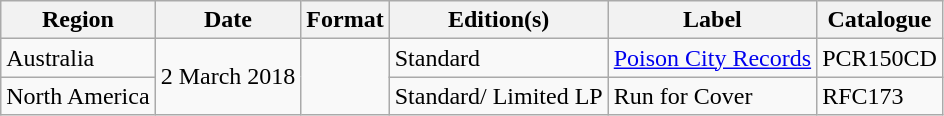<table class="wikitable plainrowheaders">
<tr>
<th scope="col">Region</th>
<th scope="col">Date</th>
<th scope="col">Format</th>
<th scope="col">Edition(s)</th>
<th scope="col">Label</th>
<th scope="col">Catalogue</th>
</tr>
<tr>
<td>Australia</td>
<td rowspan="2">2 March 2018</td>
<td rowspan="2"></td>
<td>Standard</td>
<td><a href='#'>Poison City Records</a></td>
<td>PCR150CD</td>
</tr>
<tr>
<td>North America</td>
<td>Standard/ Limited LP</td>
<td>Run for Cover</td>
<td>RFC173</td>
</tr>
</table>
